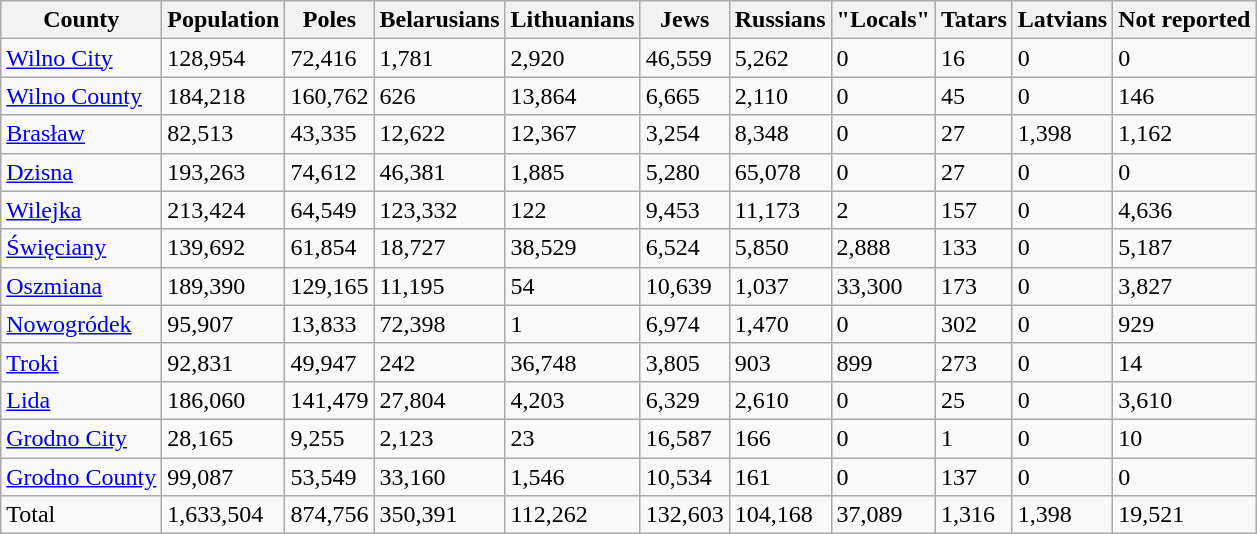<table class="wikitable">
<tr>
<th>County</th>
<th>Population</th>
<th>Poles</th>
<th>Belarusians</th>
<th>Lithuanians</th>
<th>Jews</th>
<th>Russians</th>
<th>"Locals"</th>
<th>Tatars</th>
<th>Latvians</th>
<th>Not reported</th>
</tr>
<tr>
<td><a href='#'>Wilno City</a></td>
<td>128,954</td>
<td>72,416</td>
<td>1,781</td>
<td>2,920</td>
<td>46,559</td>
<td>5,262</td>
<td>0</td>
<td>16</td>
<td>0</td>
<td>0</td>
</tr>
<tr>
<td><a href='#'>Wilno County</a></td>
<td>184,218</td>
<td>160,762</td>
<td>626</td>
<td>13,864</td>
<td>6,665</td>
<td>2,110</td>
<td>0</td>
<td>45</td>
<td>0</td>
<td>146</td>
</tr>
<tr>
<td><a href='#'>Brasław</a></td>
<td>82,513</td>
<td>43,335</td>
<td>12,622</td>
<td>12,367</td>
<td>3,254</td>
<td>8,348</td>
<td>0</td>
<td>27</td>
<td>1,398</td>
<td>1,162</td>
</tr>
<tr>
<td><a href='#'>Dzisna</a></td>
<td>193,263</td>
<td>74,612</td>
<td>46,381</td>
<td>1,885</td>
<td>5,280</td>
<td>65,078</td>
<td>0</td>
<td>27</td>
<td>0</td>
<td>0</td>
</tr>
<tr>
<td><a href='#'>Wilejka</a></td>
<td>213,424</td>
<td>64,549</td>
<td>123,332</td>
<td>122</td>
<td>9,453</td>
<td>11,173</td>
<td>2</td>
<td>157</td>
<td>0</td>
<td>4,636</td>
</tr>
<tr>
<td><a href='#'>Święciany</a></td>
<td>139,692</td>
<td>61,854</td>
<td>18,727</td>
<td>38,529</td>
<td>6,524</td>
<td>5,850</td>
<td>2,888</td>
<td>133</td>
<td>0</td>
<td>5,187</td>
</tr>
<tr>
<td><a href='#'>Oszmiana</a></td>
<td>189,390</td>
<td>129,165</td>
<td>11,195</td>
<td>54</td>
<td>10,639</td>
<td>1,037</td>
<td>33,300</td>
<td>173</td>
<td>0</td>
<td>3,827</td>
</tr>
<tr>
<td><a href='#'>Nowogródek</a></td>
<td>95,907</td>
<td>13,833</td>
<td>72,398</td>
<td>1</td>
<td>6,974</td>
<td>1,470</td>
<td>0</td>
<td>302</td>
<td>0</td>
<td>929</td>
</tr>
<tr>
<td><a href='#'>Troki</a></td>
<td>92,831</td>
<td>49,947</td>
<td>242</td>
<td>36,748</td>
<td>3,805</td>
<td>903</td>
<td>899</td>
<td>273</td>
<td>0</td>
<td>14</td>
</tr>
<tr>
<td><a href='#'>Lida</a></td>
<td>186,060</td>
<td>141,479</td>
<td>27,804</td>
<td>4,203</td>
<td>6,329</td>
<td>2,610</td>
<td>0</td>
<td>25</td>
<td>0</td>
<td>3,610</td>
</tr>
<tr>
<td><a href='#'>Grodno City</a></td>
<td>28,165</td>
<td>9,255</td>
<td>2,123</td>
<td>23</td>
<td>16,587</td>
<td>166</td>
<td>0</td>
<td>1</td>
<td>0</td>
<td>10</td>
</tr>
<tr>
<td><a href='#'>Grodno County</a></td>
<td>99,087</td>
<td>53,549</td>
<td>33,160</td>
<td>1,546</td>
<td>10,534</td>
<td>161</td>
<td>0</td>
<td>137</td>
<td>0</td>
<td>0</td>
</tr>
<tr>
<td>Total</td>
<td>1,633,504</td>
<td>874,756</td>
<td>350,391</td>
<td>112,262</td>
<td>132,603</td>
<td>104,168</td>
<td>37,089</td>
<td>1,316</td>
<td>1,398</td>
<td>19,521</td>
</tr>
</table>
